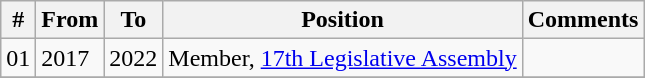<table class="wikitable sortable">
<tr>
<th>#</th>
<th>From</th>
<th>To</th>
<th>Position</th>
<th>Comments</th>
</tr>
<tr>
<td>01</td>
<td>2017</td>
<td>2022</td>
<td>Member, <a href='#'>17th Legislative Assembly</a></td>
<td></td>
</tr>
<tr>
</tr>
</table>
